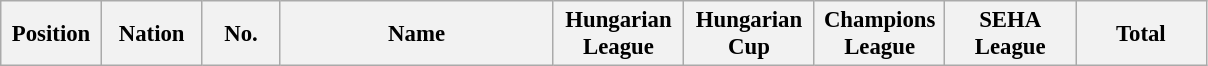<table class="wikitable" style="font-size: 95%; text-align: center">
<tr>
<th width=60>Position</th>
<th width=60>Nation</th>
<th width=45>No.</th>
<th width=175>Name</th>
<th width=80>Hungarian League</th>
<th width=80>Hungarian Cup</th>
<th width=80>Champions League</th>
<th width=80>SEHA League</th>
<th width=80>Total</th>
</tr>
</table>
